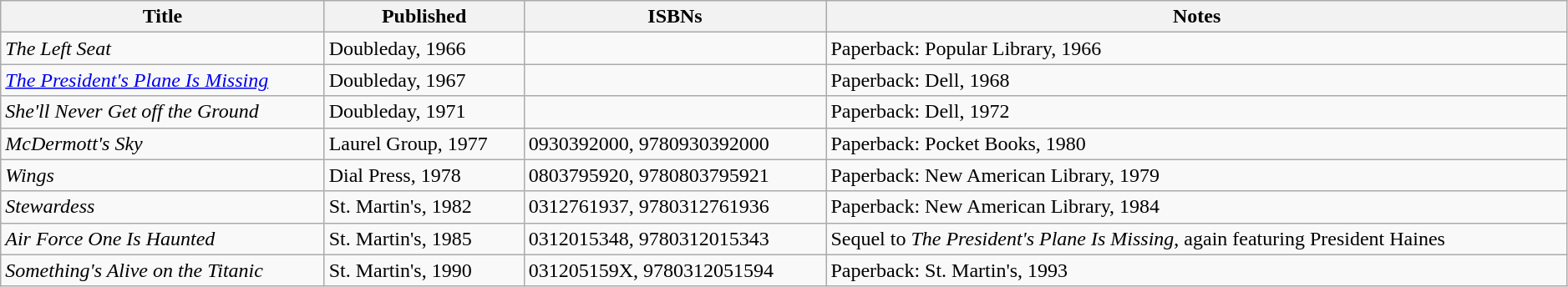<table class="wikitable" style="width:99%;">
<tr>
<th>Title</th>
<th>Published</th>
<th>ISBNs</th>
<th>Notes</th>
</tr>
<tr>
<td><em>The Left Seat</em></td>
<td>Doubleday, 1966</td>
<td></td>
<td>Paperback: Popular Library, 1966</td>
</tr>
<tr>
<td><em><a href='#'>The President's Plane Is Missing</a></em></td>
<td>Doubleday, 1967</td>
<td></td>
<td>Paperback: Dell, 1968</td>
</tr>
<tr>
<td><em>She'll Never Get off the Ground</em></td>
<td>Doubleday, 1971</td>
<td></td>
<td>Paperback: Dell, 1972</td>
</tr>
<tr>
<td><em>McDermott's Sky</em></td>
<td>Laurel Group, 1977</td>
<td>0930392000, 9780930392000</td>
<td>Paperback: Pocket Books, 1980</td>
</tr>
<tr>
<td><em>Wings</em></td>
<td>Dial Press, 1978</td>
<td>0803795920, 9780803795921</td>
<td>Paperback: New American Library, 1979</td>
</tr>
<tr>
<td><em>Stewardess</em></td>
<td>St. Martin's, 1982</td>
<td>0312761937, 9780312761936</td>
<td>Paperback: New American Library, 1984</td>
</tr>
<tr>
<td><em>Air Force One Is Haunted</em></td>
<td>St. Martin's, 1985</td>
<td>0312015348, 9780312015343</td>
<td>Sequel to <em>The President's Plane Is Missing</em>, again featuring President Haines</td>
</tr>
<tr>
<td><em>Something's Alive on the Titanic</em></td>
<td>St. Martin's, 1990</td>
<td>031205159X, 9780312051594</td>
<td>Paperback: St. Martin's, 1993</td>
</tr>
</table>
